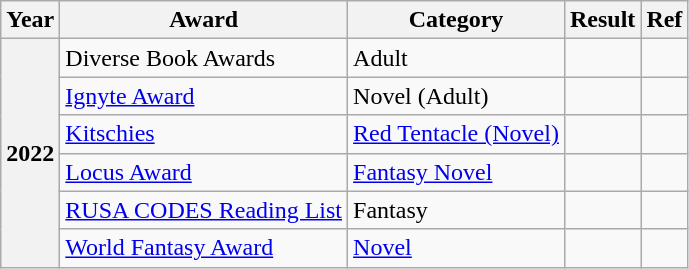<table class="wikitable sortable">
<tr>
<th>Year</th>
<th>Award</th>
<th>Category</th>
<th>Result</th>
<th>Ref</th>
</tr>
<tr>
<th rowspan="6">2022</th>
<td>Diverse Book Awards</td>
<td>Adult</td>
<td></td>
<td></td>
</tr>
<tr>
<td><a href='#'>Ignyte Award</a></td>
<td>Novel (Adult)</td>
<td></td>
<td></td>
</tr>
<tr>
<td><a href='#'>Kitschies</a></td>
<td><a href='#'>Red Tentacle (Novel)</a></td>
<td></td>
<td></td>
</tr>
<tr>
<td><a href='#'>Locus Award</a></td>
<td><a href='#'>Fantasy Novel</a></td>
<td></td>
<td></td>
</tr>
<tr>
<td><a href='#'>RUSA CODES Reading List</a></td>
<td>Fantasy</td>
<td></td>
<td></td>
</tr>
<tr>
<td><a href='#'>World Fantasy Award</a></td>
<td><a href='#'>Novel</a></td>
<td></td>
<td></td>
</tr>
</table>
